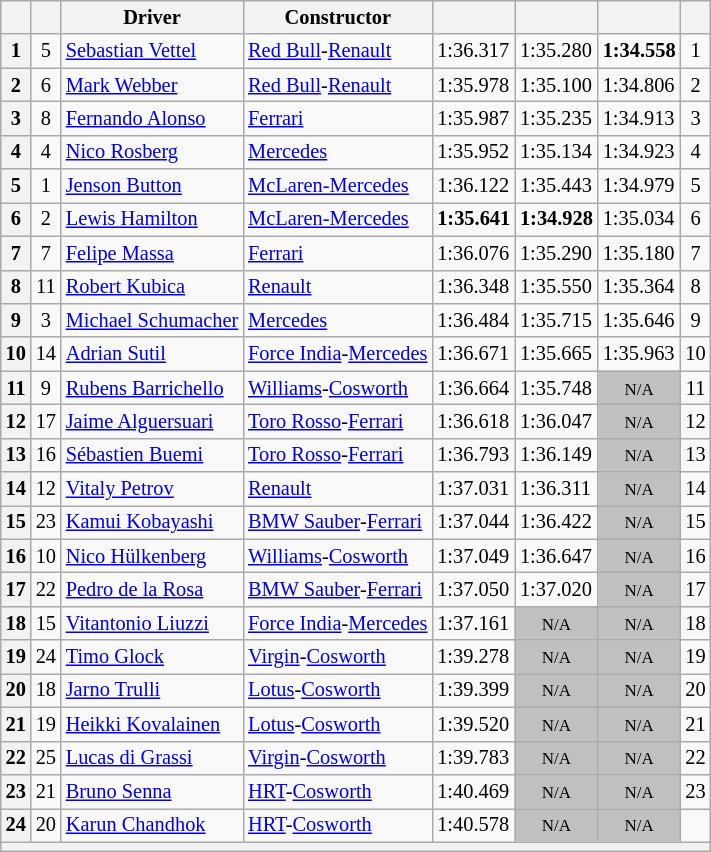<table class="wikitable sortable" style="font-size: 85%">
<tr>
<th scope="col"></th>
<th scope="col"></th>
<th scope="col">Driver</th>
<th scope="col">Constructor</th>
<th scope="col"></th>
<th scope="col"></th>
<th scope="col"></th>
<th scope="col"></th>
</tr>
<tr>
<th scope="row">1</th>
<td align="center">5</td>
<td data-sort-value="VET"> <a href='#'>Sebastian Vettel</a></td>
<td><a href='#'>Red Bull</a>-<a href='#'>Renault</a></td>
<td>1:36.317</td>
<td>1:35.280</td>
<td><strong>1:34.558</strong></td>
<td align="center">1</td>
</tr>
<tr>
<th scope="row">2</th>
<td align="center">6</td>
<td data-sort-value="WEB"> <a href='#'>Mark Webber</a></td>
<td><a href='#'>Red Bull</a>-<a href='#'>Renault</a></td>
<td>1:35.978</td>
<td>1:35.100</td>
<td>1:34.806</td>
<td align="center">2</td>
</tr>
<tr>
<th scope="row">3</th>
<td align="center">8</td>
<td data-sort-value="ALO"> <a href='#'>Fernando Alonso</a></td>
<td><a href='#'>Ferrari</a></td>
<td>1:35.987</td>
<td>1:35.235</td>
<td>1:34.913</td>
<td align="center">3</td>
</tr>
<tr>
<th scope="row">4</th>
<td align="center">4</td>
<td data-sort-value="ROS"> <a href='#'>Nico Rosberg</a></td>
<td><a href='#'>Mercedes</a></td>
<td>1:35.952</td>
<td>1:35.134</td>
<td>1:34.923</td>
<td align="center">4</td>
</tr>
<tr>
<th scope="row">5</th>
<td align="center">1</td>
<td data-sort-value="BUT"> <a href='#'>Jenson Button</a></td>
<td><a href='#'>McLaren-Mercedes</a></td>
<td>1:36.122</td>
<td>1:35.443</td>
<td>1:34.979</td>
<td align="center">5</td>
</tr>
<tr>
<th scope="row">6</th>
<td align="center">2</td>
<td data-sort-value="HAM"> <a href='#'>Lewis Hamilton</a></td>
<td><a href='#'>McLaren-Mercedes</a></td>
<td><strong>1:35.641</strong></td>
<td><strong>1:34.928</strong></td>
<td>1:35.034</td>
<td align="center">6</td>
</tr>
<tr>
<th scope="row">7</th>
<td align="center">7</td>
<td data-sort-value="MAS"> <a href='#'>Felipe Massa</a></td>
<td><a href='#'>Ferrari</a></td>
<td>1:36.076</td>
<td>1:35.290</td>
<td>1:35.180</td>
<td align="center">7</td>
</tr>
<tr>
<th scope="row">8</th>
<td align="center">11</td>
<td data-sort-value="KUB"> <a href='#'>Robert Kubica</a></td>
<td><a href='#'>Renault</a></td>
<td>1:36.348</td>
<td>1:35.550</td>
<td>1:35.364</td>
<td align="center">8</td>
</tr>
<tr>
<th scope="row">9</th>
<td align="center">3</td>
<td data-sort-value="SCH"> <a href='#'>Michael Schumacher</a></td>
<td><a href='#'>Mercedes</a></td>
<td>1:36.484</td>
<td>1:35.715</td>
<td>1:35.646</td>
<td align="center">9</td>
</tr>
<tr>
<th>10</th>
<td align="center">14</td>
<td data-sort-value="SUT"> <a href='#'>Adrian Sutil</a></td>
<td><a href='#'>Force India</a>-<a href='#'>Mercedes</a></td>
<td>1:36.671</td>
<td>1:35.665</td>
<td>1:35.963</td>
<td align="center">10</td>
</tr>
<tr>
<th scope="row">11</th>
<td align="center">9</td>
<td data-sort-value="BAR"> <a href='#'>Rubens Barrichello</a></td>
<td><a href='#'>Williams</a>-<a href='#'>Cosworth</a></td>
<td>1:36.664</td>
<td>1:35.748</td>
<td style="background: silver" align="center" data-sort-value="11"><small>N/A</small></td>
<td align="center">11</td>
</tr>
<tr>
<th scope="row">12</th>
<td align="center">17</td>
<td data-sort-value="ALG"> <a href='#'>Jaime Alguersuari</a></td>
<td><a href='#'>Toro Rosso</a>-<a href='#'>Ferrari</a></td>
<td>1:36.618</td>
<td>1:36.047</td>
<td style="background: silver" align="center" data-sort-value="12"><small>N/A</small></td>
<td align="center">12</td>
</tr>
<tr>
<th scope="row">13</th>
<td align="center">16</td>
<td data-sort-value="BUE"> <a href='#'>Sébastien Buemi</a></td>
<td><a href='#'>Toro Rosso</a>-<a href='#'>Ferrari</a></td>
<td>1:36.793</td>
<td>1:36.149</td>
<td style="background: silver" align="center" data-sort-value="13"><small>N/A</small></td>
<td align="center">13</td>
</tr>
<tr>
<th scope="row">14</th>
<td align="center">12</td>
<td data-sort-value="PET"> <a href='#'>Vitaly Petrov</a></td>
<td><a href='#'>Renault</a></td>
<td>1:37.031</td>
<td>1:36.311</td>
<td style="background: silver" align="center" data-sort-value="14"><small>N/A</small></td>
<td align="center">14</td>
</tr>
<tr>
<th scope="row">15</th>
<td align="center">23</td>
<td data-sort-value="KOB"> <a href='#'>Kamui Kobayashi</a></td>
<td><a href='#'>BMW Sauber</a>-<a href='#'>Ferrari</a></td>
<td>1:37.044</td>
<td>1:36.422</td>
<td style="background: silver" align="center" data-sort-value="15"><small>N/A</small></td>
<td align="center">15</td>
</tr>
<tr>
<th scope="row">16</th>
<td align="center">10</td>
<td data-sort-value="KOB"> <a href='#'>Nico Hülkenberg</a></td>
<td><a href='#'>Williams</a>-<a href='#'>Cosworth</a></td>
<td>1:37.049</td>
<td>1:36.647</td>
<td style="background: silver" align="center" data-sort-value="16"><small>N/A</small></td>
<td align="center">16</td>
</tr>
<tr>
<th scope="row">17</th>
<td align="center">22</td>
<td data-sort-value="DEL"> <a href='#'>Pedro de la Rosa</a></td>
<td><a href='#'>BMW Sauber</a>-<a href='#'>Ferrari</a></td>
<td>1:37.050</td>
<td>1:37.020</td>
<td style="background: silver" align="center" data-sort-value="17"><small>N/A</small></td>
<td align="center">17</td>
</tr>
<tr>
<th scope="row">18</th>
<td align="center">15</td>
<td data-sort-value="LIU"> <a href='#'>Vitantonio Liuzzi</a></td>
<td><a href='#'>Force India</a>-<a href='#'>Mercedes</a></td>
<td>1:37.161</td>
<td style="background: silver" align="center" data-sort-value="18"><small>N/A</small></td>
<td style="background: silver" align="center" data-sort-value="18"><small>N/A</small></td>
<td align="center">18</td>
</tr>
<tr>
<th scope="row">19</th>
<td align="center">24</td>
<td data-sort-value="GLO"> <a href='#'>Timo Glock</a></td>
<td><a href='#'>Virgin</a>-<a href='#'>Cosworth</a></td>
<td>1:39.278</td>
<td style="background: silver" align="center" data-sort-value="19"><small>N/A</small></td>
<td style="background: silver" align="center" data-sort-value="19"><small>N/A</small></td>
<td align="center">19</td>
</tr>
<tr>
<th scope="row">20</th>
<td align="center">18</td>
<td data-sort-value="TRU"> <a href='#'>Jarno Trulli</a></td>
<td><a href='#'>Lotus</a>-<a href='#'>Cosworth</a></td>
<td>1:39.399</td>
<td style="background: silver" align="center" data-sort-value="20"><small>N/A</small></td>
<td style="background: silver" align="center" data-sort-value="20"><small>N/A</small></td>
<td align="center">20</td>
</tr>
<tr>
<th scope="row">21</th>
<td align="center">19</td>
<td data-sort-value="KOV"> <a href='#'>Heikki Kovalainen</a></td>
<td><a href='#'>Lotus</a>-<a href='#'>Cosworth</a></td>
<td>1:39.520</td>
<td style="background: silver" align="center" data-sort-value="21"><small>N/A</small></td>
<td style="background: silver" align="center" data-sort-value="21"><small>N/A</small></td>
<td align="center">21</td>
</tr>
<tr>
<th scope="row">22</th>
<td align="center">25</td>
<td data-sort-value="DIG"> <a href='#'>Lucas di Grassi</a></td>
<td><a href='#'>Virgin</a>-<a href='#'>Cosworth</a></td>
<td>1:39.783</td>
<td style="background: silver" align="center" data-sort-value="22"><small>N/A</small></td>
<td style="background: silver" align="center" data-sort-value="22"><small>N/A</small></td>
<td align="center">22</td>
</tr>
<tr>
<th scope="row">23</th>
<td align="center">21</td>
<td data-sort-value="SEN"> <a href='#'>Bruno Senna</a></td>
<td><a href='#'>HRT</a>-<a href='#'>Cosworth</a></td>
<td>1:40.469</td>
<td style="background: silver" align="center" data-sort-value="23"><small>N/A</small></td>
<td style="background: silver" align="center" data-sort-value="23"><small>N/A</small></td>
<td align="center">23</td>
</tr>
<tr>
<th scope="row">24</th>
<td align="center">20</td>
<td data-sort-value="CHA"> <a href='#'>Karun Chandhok</a></td>
<td><a href='#'>HRT</a>-<a href='#'>Cosworth</a></td>
<td>1:40.578</td>
<td style="background: silver" align="center" data-sort-value="24"><small>N/A</small></td>
<td style="background: silver" align="center" data-sort-value="24"><small>N/A</small></td>
<td align="center" data-sort-value="24"></td>
</tr>
<tr class="sortbottom">
<th colspan="8"></th>
</tr>
</table>
